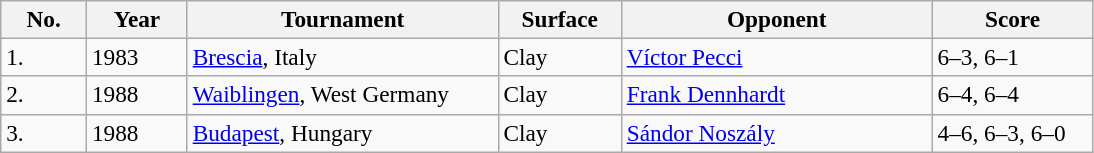<table class="sortable wikitable" style=font-size:97%>
<tr>
<th width=50>No.</th>
<th width=60>Year</th>
<th width=200>Tournament</th>
<th width=75>Surface</th>
<th width=200>Opponent</th>
<th style="width:100px" class="unsortable">Score</th>
</tr>
<tr>
<td>1.</td>
<td>1983</td>
<td><a href='#'>Brescia</a>, Italy</td>
<td>Clay</td>
<td> <a href='#'>Víctor Pecci</a></td>
<td>6–3, 6–1</td>
</tr>
<tr>
<td>2.</td>
<td>1988</td>
<td><a href='#'>Waiblingen</a>, West Germany</td>
<td>Clay</td>
<td> <a href='#'>Frank Dennhardt</a></td>
<td>6–4, 6–4</td>
</tr>
<tr>
<td>3.</td>
<td>1988</td>
<td><a href='#'>Budapest</a>, Hungary</td>
<td>Clay</td>
<td> <a href='#'>Sándor Noszály</a></td>
<td>4–6, 6–3, 6–0</td>
</tr>
</table>
